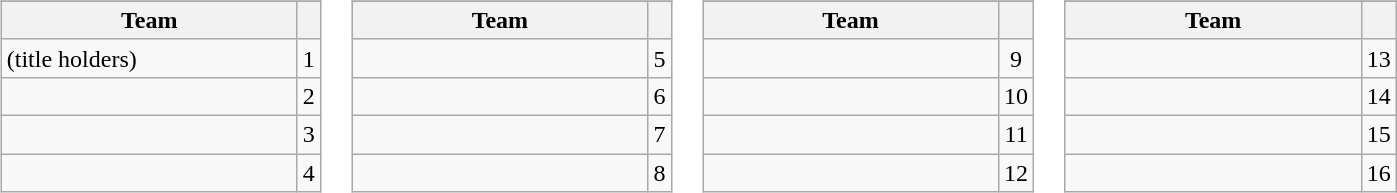<table>
<tr style="vertical-align:top">
<td><br><table class="wikitable">
<tr>
</tr>
<tr>
<th width="190">Team</th>
<th></th>
</tr>
<tr>
<td> (title holders)</td>
<td style="text-align:center">1</td>
</tr>
<tr>
<td></td>
<td style="text-align:center">2</td>
</tr>
<tr>
<td></td>
<td style="text-align:center">3</td>
</tr>
<tr>
<td></td>
<td style="text-align:center">4</td>
</tr>
</table>
</td>
<td><br><table class="wikitable">
<tr>
</tr>
<tr>
<th width="190">Team</th>
<th></th>
</tr>
<tr>
<td></td>
<td style="text-align:center">5</td>
</tr>
<tr>
<td></td>
<td style="text-align:center">6</td>
</tr>
<tr>
<td></td>
<td style="text-align:center">7</td>
</tr>
<tr>
<td></td>
<td style="text-align:center">8</td>
</tr>
</table>
</td>
<td><br><table class="wikitable">
<tr>
</tr>
<tr>
<th width="190">Team</th>
<th></th>
</tr>
<tr>
<td></td>
<td style="text-align:center">9</td>
</tr>
<tr>
<td></td>
<td style="text-align:center">10</td>
</tr>
<tr>
<td></td>
<td style="text-align:center">11</td>
</tr>
<tr>
<td></td>
<td style="text-align:center">12</td>
</tr>
</table>
</td>
<td><br><table class="wikitable">
<tr>
</tr>
<tr>
<th width="190">Team</th>
<th></th>
</tr>
<tr>
<td></td>
<td style="text-align:center">13</td>
</tr>
<tr>
<td></td>
<td style="text-align:center">14</td>
</tr>
<tr>
<td></td>
<td style="text-align:center">15</td>
</tr>
<tr>
<td></td>
<td style="text-align:center">16</td>
</tr>
</table>
</td>
</tr>
</table>
